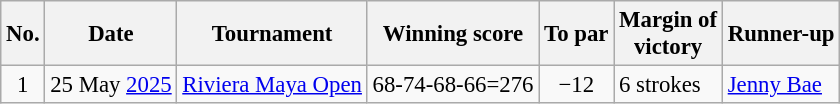<table class="wikitable" style="font-size:95%;">
<tr>
<th>No.</th>
<th>Date</th>
<th>Tournament</th>
<th>Winning score</th>
<th>To par</th>
<th>Margin of<br>victory</th>
<th>Runner-up</th>
</tr>
<tr>
<td align=center>1</td>
<td align=right>25 May <a href='#'>2025</a></td>
<td><a href='#'>Riviera Maya Open</a></td>
<td align=right>68-74-68-66=276</td>
<td align=center>−12</td>
<td>6 strokes</td>
<td> <a href='#'>Jenny Bae</a></td>
</tr>
</table>
